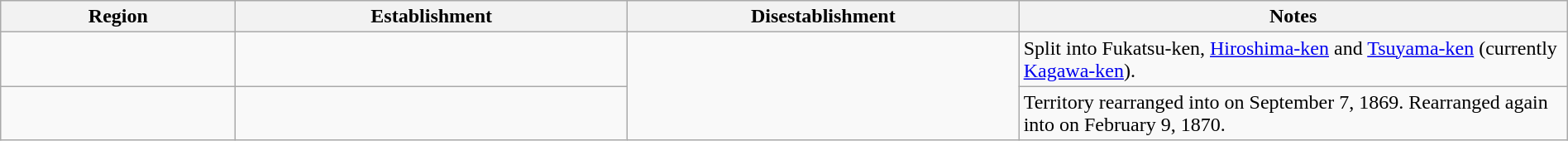<table class="wikitable" style="width:100%">
<tr>
<th style="width:15%">Region</th>
<th style="width:25%">Establishment</th>
<th style="width:25%">Disestablishment</th>
<th>Notes</th>
</tr>
<tr>
<td></td>
<td></td>
<td rowspan=2></td>
<td>Split into Fukatsu-ken, <a href='#'>Hiroshima-ken</a> and <a href='#'>Tsuyama-ken</a> (currently <a href='#'>Kagawa-ken</a>).</td>
</tr>
<tr>
<td></td>
<td></td>
<td>Territory rearranged into  on September 7, 1869. Rearranged again into  on February 9, 1870.</td>
</tr>
</table>
